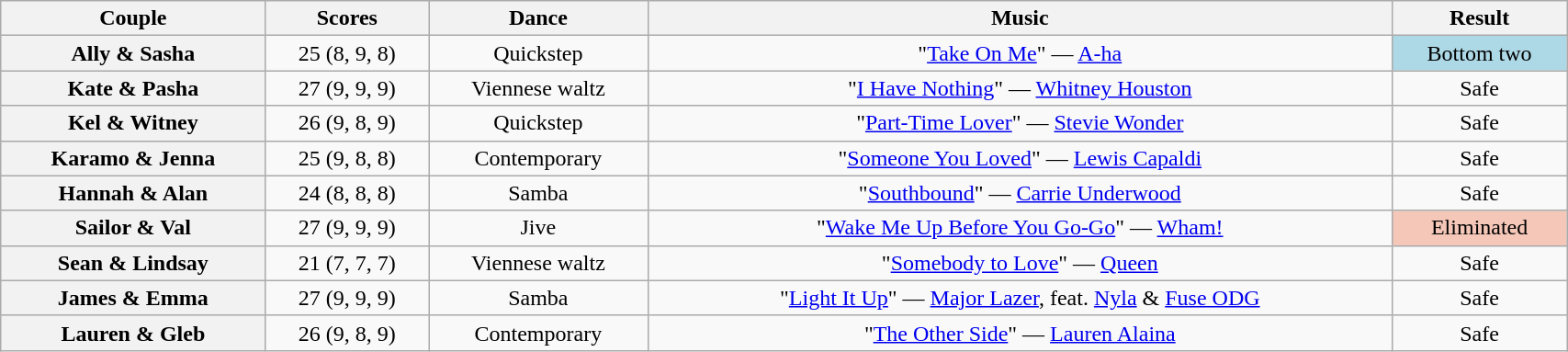<table class="wikitable sortable" style="text-align:center; width: 90%">
<tr>
<th scope="col">Couple</th>
<th scope="col">Scores</th>
<th scope="col" class="unsortable">Dance</th>
<th scope="col" class="unsortable">Music</th>
<th scope="col" class="unsortable">Result</th>
</tr>
<tr>
<th scope="row">Ally & Sasha</th>
<td>25 (8, 9, 8)</td>
<td>Quickstep</td>
<td>"<a href='#'>Take On Me</a>" — <a href='#'>A-ha</a></td>
<td bgcolor=lightblue>Bottom two</td>
</tr>
<tr>
<th scope="row">Kate & Pasha</th>
<td>27 (9, 9, 9)</td>
<td>Viennese waltz</td>
<td>"<a href='#'>I Have Nothing</a>" — <a href='#'>Whitney Houston</a></td>
<td>Safe</td>
</tr>
<tr>
<th scope="row">Kel & Witney</th>
<td>26 (9, 8, 9)</td>
<td>Quickstep</td>
<td>"<a href='#'>Part-Time Lover</a>" — <a href='#'>Stevie Wonder</a></td>
<td>Safe</td>
</tr>
<tr>
<th scope="row">Karamo & Jenna</th>
<td>25 (9, 8, 8)</td>
<td>Contemporary</td>
<td>"<a href='#'>Someone You Loved</a>" — <a href='#'>Lewis Capaldi</a></td>
<td>Safe</td>
</tr>
<tr>
<th scope="row">Hannah & Alan</th>
<td>24 (8, 8, 8)</td>
<td>Samba</td>
<td>"<a href='#'>Southbound</a>" — <a href='#'>Carrie Underwood</a></td>
<td>Safe</td>
</tr>
<tr>
<th scope="row">Sailor & Val</th>
<td>27 (9, 9, 9)</td>
<td>Jive</td>
<td>"<a href='#'>Wake Me Up Before You Go-Go</a>" — <a href='#'>Wham!</a></td>
<td bgcolor=f4c7b8>Eliminated</td>
</tr>
<tr>
<th scope="row">Sean & Lindsay</th>
<td>21 (7, 7, 7)</td>
<td>Viennese waltz</td>
<td>"<a href='#'>Somebody to Love</a>" — <a href='#'>Queen</a></td>
<td>Safe</td>
</tr>
<tr>
<th scope="row">James & Emma</th>
<td>27 (9, 9, 9)</td>
<td>Samba</td>
<td>"<a href='#'>Light It Up</a>" — <a href='#'>Major Lazer</a>, feat. <a href='#'>Nyla</a> & <a href='#'>Fuse ODG</a></td>
<td>Safe</td>
</tr>
<tr>
<th scope="row">Lauren & Gleb</th>
<td>26 (9, 8, 9)</td>
<td>Contemporary</td>
<td>"<a href='#'>The Other Side</a>" — <a href='#'>Lauren Alaina</a></td>
<td>Safe</td>
</tr>
</table>
